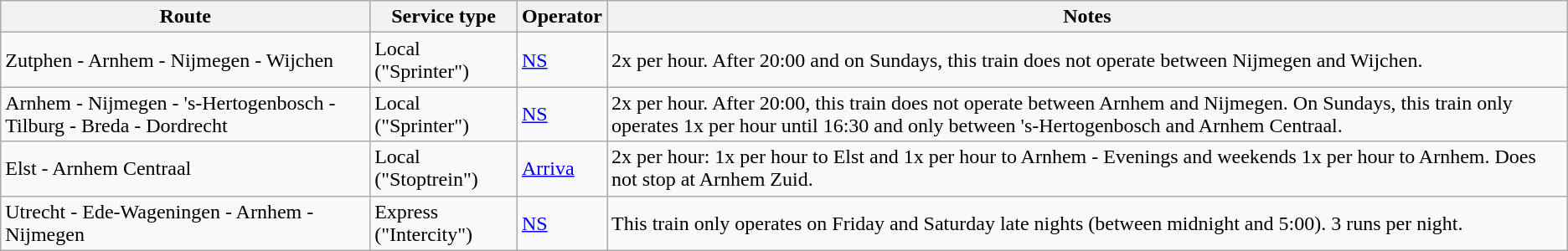<table class="wikitable">
<tr>
<th>Route</th>
<th>Service type</th>
<th>Operator</th>
<th>Notes</th>
</tr>
<tr>
<td>Zutphen - Arnhem - Nijmegen - Wijchen</td>
<td>Local ("Sprinter")</td>
<td><a href='#'>NS</a></td>
<td>2x per hour. After 20:00 and on Sundays, this train does not operate between Nijmegen and Wijchen.</td>
</tr>
<tr>
<td>Arnhem - Nijmegen - 's-Hertogenbosch - Tilburg - Breda - Dordrecht</td>
<td>Local ("Sprinter")</td>
<td><a href='#'>NS</a></td>
<td>2x per hour. After 20:00, this train does not operate between Arnhem and Nijmegen. On Sundays, this train only operates 1x per hour until 16:30 and only between 's-Hertogenbosch and Arnhem Centraal.</td>
</tr>
<tr>
<td>Elst - Arnhem Centraal</td>
<td>Local ("Stoptrein")</td>
<td><a href='#'>Arriva</a></td>
<td>2x per hour: 1x per hour to Elst and 1x per hour to Arnhem - Evenings and weekends 1x per hour to Arnhem. Does not stop at Arnhem Zuid.</td>
</tr>
<tr>
<td>Utrecht - Ede-Wageningen - Arnhem - Nijmegen</td>
<td>Express ("Intercity")</td>
<td><a href='#'>NS</a></td>
<td>This train only operates on Friday and Saturday late nights (between midnight and 5:00). 3 runs per night.</td>
</tr>
</table>
